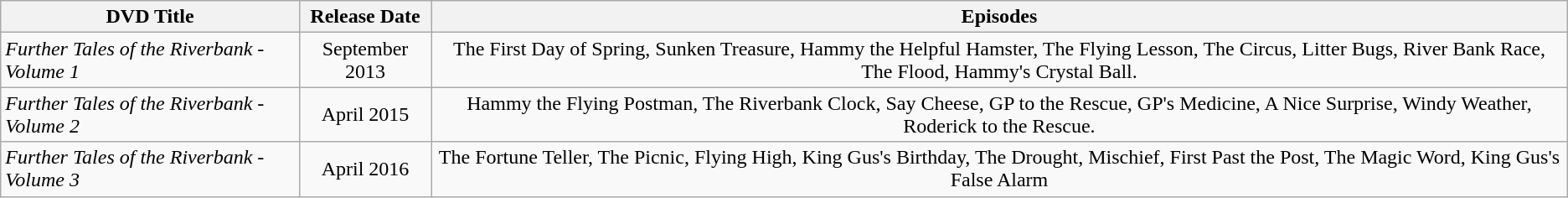<table class="wikitable">
<tr>
<th>DVD Title</th>
<th>Release Date</th>
<th>Episodes</th>
</tr>
<tr>
<td><em>Further Tales of the Riverbank - Volume 1</em></td>
<td align="center">September 2013</td>
<td align="center">The First Day of Spring, Sunken Treasure, Hammy the Helpful Hamster, The Flying Lesson, The Circus, Litter Bugs, River Bank Race, The Flood, Hammy's Crystal Ball.</td>
</tr>
<tr>
<td><em>Further Tales of the Riverbank - Volume 2</em></td>
<td align="center">April 2015</td>
<td align="center">Hammy the Flying Postman, The Riverbank Clock, Say Cheese, GP to the Rescue, GP's Medicine, A Nice Surprise, Windy Weather, Roderick to the Rescue.</td>
</tr>
<tr>
<td><em>Further Tales of the Riverbank - Volume 3</em></td>
<td align="center">April 2016</td>
<td align="center">The Fortune Teller, The Picnic, Flying High, King Gus's Birthday, The Drought, Mischief, First Past the Post, The Magic Word, King Gus's False Alarm</td>
</tr>
</table>
